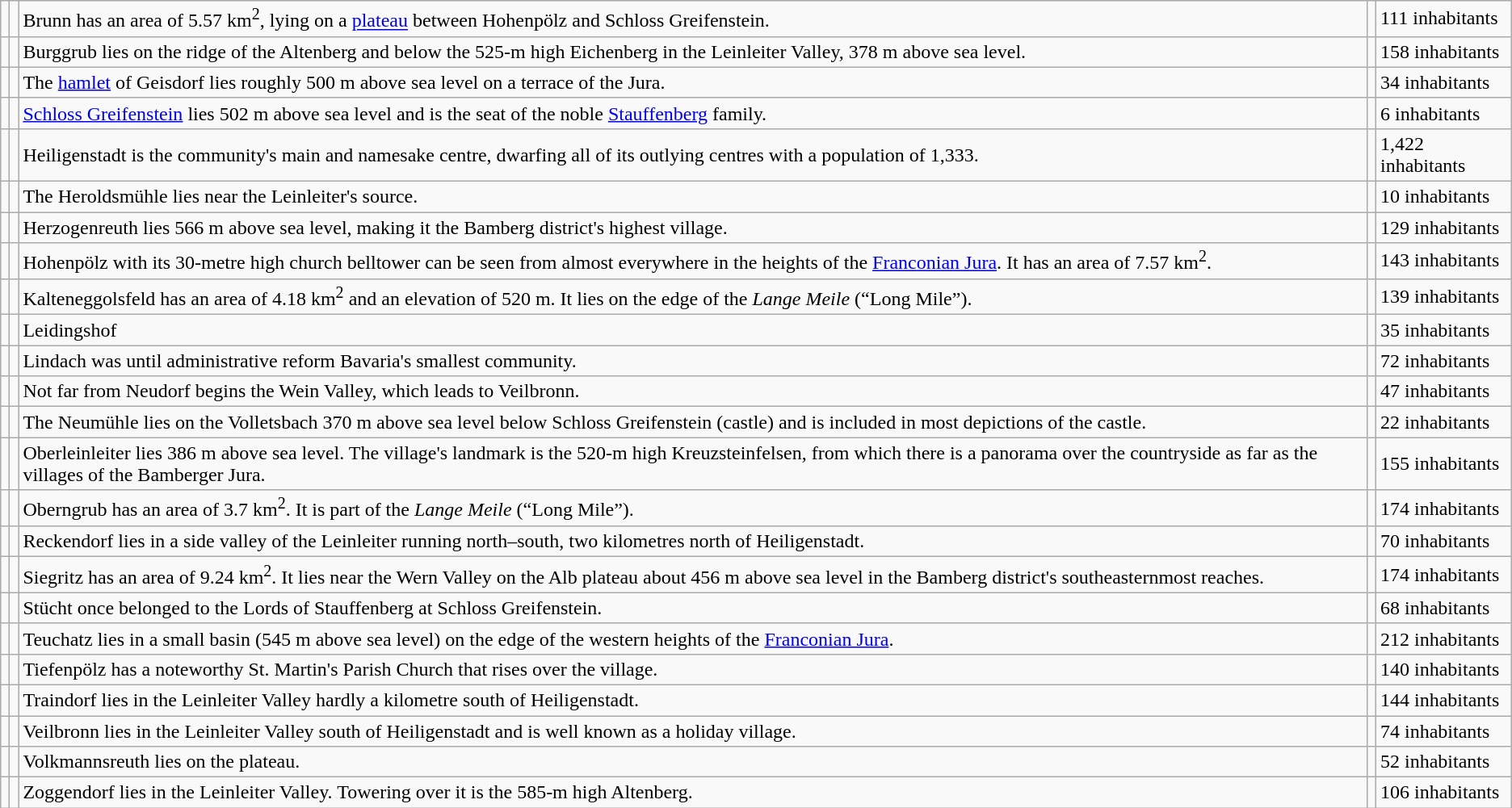<table class="wikitable">
<tr>
<td></td>
<td></td>
<td>Brunn has an area of 5.57 km<sup>2</sup>, lying on a <a href='#'>plateau</a> between Hohenpölz and Schloss Greifenstein.</td>
<td></td>
<td>111 inhabitants</td>
</tr>
<tr>
<td></td>
<td></td>
<td>Burggrub lies on the ridge of the Altenberg and below the 525-m high Eichenberg in the Leinleiter Valley, 378 m above sea level.</td>
<td></td>
<td>158 inhabitants</td>
</tr>
<tr>
<td></td>
<td></td>
<td>The <a href='#'>hamlet</a> of Geisdorf lies roughly 500 m above sea level on a terrace of the Jura.</td>
<td></td>
<td>34 inhabitants</td>
</tr>
<tr>
<td></td>
<td></td>
<td><a href='#'>Schloss Greifenstein</a> lies 502 m above sea level and is the seat of the noble <a href='#'>Stauffenberg</a> family.</td>
<td></td>
<td>6  inhabitants</td>
</tr>
<tr>
<td></td>
<td></td>
<td>Heiligenstadt is the community's main and namesake centre, dwarfing all of its outlying centres with a population of 1,333.</td>
<td></td>
<td>1,422 inhabitants</td>
</tr>
<tr>
<td></td>
<td></td>
<td>The Heroldsmühle lies near the Leinleiter's source.</td>
<td></td>
<td>10 inhabitants</td>
</tr>
<tr>
<td></td>
<td></td>
<td>Herzogenreuth lies 566 m above sea level, making it the Bamberg district's highest village.</td>
<td></td>
<td>129 inhabitants</td>
</tr>
<tr>
<td></td>
<td></td>
<td>Hohenpölz with its 30-metre high church belltower can be seen from almost everywhere in the heights of the <a href='#'>Franconian Jura</a>. It has an area of 7.57 km<sup>2</sup>.</td>
<td></td>
<td>143 inhabitants</td>
</tr>
<tr>
<td></td>
<td></td>
<td>Kalteneggolsfeld has an area of 4.18 km<sup>2</sup> and an elevation of 520 m. It lies on the edge of the <em>Lange Meile</em> (“Long Mile”).</td>
<td></td>
<td>139 inhabitants</td>
</tr>
<tr>
<td></td>
<td></td>
<td>Leidingshof</td>
<td></td>
<td>35 inhabitants</td>
</tr>
<tr>
<td></td>
<td></td>
<td>Lindach was until administrative reform Bavaria's smallest community.</td>
<td></td>
<td>72 inhabitants</td>
</tr>
<tr>
<td></td>
<td></td>
<td>Not far from Neudorf begins the Wein Valley, which leads to Veilbronn.</td>
<td></td>
<td>47 inhabitants</td>
</tr>
<tr>
<td></td>
<td></td>
<td>The Neumühle lies on the Volletsbach 370 m above sea level below Schloss Greifenstein (castle) and is included in most depictions of the castle.</td>
<td></td>
<td>22 inhabitants</td>
</tr>
<tr>
<td></td>
<td></td>
<td>Oberleinleiter lies 386 m above sea level. The village's landmark is the 520-m high Kreuzsteinfelsen, from which there is a panorama over the countryside as far as the villages of the Bamberger Jura.</td>
<td></td>
<td>155 inhabitants</td>
</tr>
<tr>
<td></td>
<td></td>
<td>Oberngrub has an area of 3.7 km<sup>2</sup>. It is part of the <em>Lange Meile</em> (“Long Mile”).</td>
<td></td>
<td>174 inhabitants</td>
</tr>
<tr>
<td></td>
<td></td>
<td>Reckendorf lies in a side valley of the Leinleiter running north–south, two kilometres north of Heiligenstadt.</td>
<td></td>
<td>70 inhabitants</td>
</tr>
<tr>
<td></td>
<td></td>
<td>Siegritz has an area of 9.24 km<sup>2</sup>. It lies near the Wern Valley on the Alb plateau about 456 m above sea level in the Bamberg district's southeasternmost reaches.</td>
<td></td>
<td>174 inhabitants</td>
</tr>
<tr>
<td></td>
<td></td>
<td>Stücht once belonged to the Lords of Stauffenberg at Schloss Greifenstein.</td>
<td></td>
<td>68 inhabitants</td>
</tr>
<tr>
<td></td>
<td></td>
<td>Teuchatz lies in a small basin (545 m above sea level) on the edge of the western heights of the <a href='#'>Franconian Jura</a>.</td>
<td></td>
<td>212 inhabitants</td>
</tr>
<tr>
<td></td>
<td></td>
<td>Tiefenpölz has a noteworthy St. Martin's Parish Church that rises over the village.</td>
<td></td>
<td>140 inhabitants</td>
</tr>
<tr>
<td></td>
<td></td>
<td>Traindorf lies in the Leinleiter Valley hardly a kilometre south of Heiligenstadt.</td>
<td></td>
<td>144 inhabitants</td>
</tr>
<tr>
<td></td>
<td></td>
<td>Veilbronn lies in the Leinleiter Valley south of Heiligenstadt and is well known as a holiday village.</td>
<td></td>
<td>74 inhabitants</td>
</tr>
<tr>
<td></td>
<td></td>
<td>Volkmannsreuth lies on the plateau.</td>
<td></td>
<td>52 inhabitants</td>
</tr>
<tr>
<td></td>
<td></td>
<td>Zoggendorf lies in the Leinleiter Valley. Towering over it is the 585-m high Altenberg.</td>
<td></td>
<td>106 inhabitants</td>
</tr>
</table>
